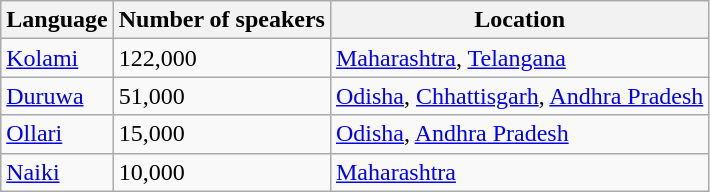<table class="wikitable sortable">
<tr>
<th>Language</th>
<th>Number of speakers</th>
<th>Location</th>
</tr>
<tr>
<td><a href='#'>Kolami</a></td>
<td>122,000</td>
<td><a href='#'>Maharashtra</a>, <a href='#'>Telangana</a></td>
</tr>
<tr>
<td><a href='#'>Duruwa</a></td>
<td>51,000</td>
<td><a href='#'>Odisha</a>, <a href='#'>Chhattisgarh</a>, <a href='#'>Andhra Pradesh</a></td>
</tr>
<tr>
<td><a href='#'>Ollari</a></td>
<td>15,000</td>
<td><a href='#'>Odisha</a>, <a href='#'>Andhra Pradesh</a></td>
</tr>
<tr>
<td><a href='#'>Naiki</a></td>
<td>10,000</td>
<td><a href='#'>Maharashtra</a></td>
</tr>
</table>
